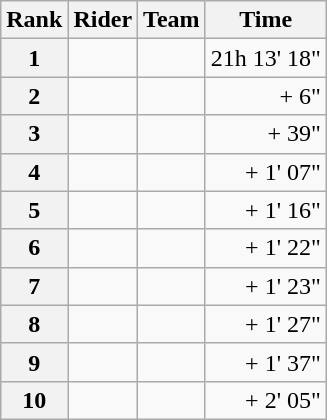<table class="wikitable" margin-bottom:0;">
<tr>
<th scope="col">Rank</th>
<th scope="col">Rider</th>
<th scope="col">Team</th>
<th scope="col">Time</th>
</tr>
<tr>
<th scope="row">1</th>
<td> </td>
<td></td>
<td align="right">21h 13' 18"</td>
</tr>
<tr>
<th scope="row">2</th>
<td> </td>
<td></td>
<td align="right">+ 6"</td>
</tr>
<tr>
<th scope="row">3</th>
<td></td>
<td></td>
<td align="right">+ 39"</td>
</tr>
<tr>
<th scope="row">4</th>
<td></td>
<td></td>
<td align="right">+ 1' 07"</td>
</tr>
<tr>
<th scope="row">5</th>
<td></td>
<td></td>
<td align="right">+ 1' 16"</td>
</tr>
<tr>
<th scope="row">6</th>
<td></td>
<td></td>
<td align="right">+ 1' 22"</td>
</tr>
<tr>
<th scope="row">7</th>
<td></td>
<td></td>
<td align="right">+ 1' 23"</td>
</tr>
<tr>
<th scope="row">8</th>
<td></td>
<td></td>
<td align="right">+ 1' 27"</td>
</tr>
<tr>
<th scope="row">9</th>
<td></td>
<td></td>
<td align="right">+ 1' 37"</td>
</tr>
<tr>
<th scope="row">10</th>
<td></td>
<td></td>
<td align="right">+ 2' 05"</td>
</tr>
</table>
